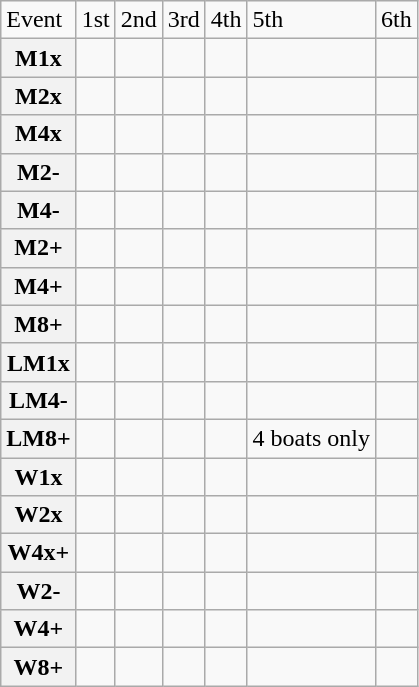<table class="wikitable">
<tr>
<td>Event</td>
<td>1st</td>
<td>2nd</td>
<td>3rd</td>
<td>4th</td>
<td>5th</td>
<td>6th</td>
</tr>
<tr>
<th>M1x</th>
<td></td>
<td></td>
<td></td>
<td></td>
<td></td>
<td></td>
</tr>
<tr>
<th>M2x</th>
<td></td>
<td></td>
<td></td>
<td></td>
<td></td>
<td></td>
</tr>
<tr>
<th>M4x</th>
<td></td>
<td></td>
<td></td>
<td></td>
<td></td>
<td></td>
</tr>
<tr>
<th>M2-</th>
<td></td>
<td></td>
<td></td>
<td></td>
<td></td>
<td></td>
</tr>
<tr>
<th>M4-</th>
<td></td>
<td></td>
<td></td>
<td></td>
<td></td>
<td></td>
</tr>
<tr>
<th>M2+</th>
<td></td>
<td></td>
<td></td>
<td></td>
<td></td>
<td></td>
</tr>
<tr>
<th>M4+</th>
<td></td>
<td></td>
<td></td>
<td></td>
<td></td>
<td></td>
</tr>
<tr>
<th>M8+</th>
<td></td>
<td></td>
<td></td>
<td></td>
<td></td>
<td></td>
</tr>
<tr>
<th>LM1x</th>
<td></td>
<td></td>
<td></td>
<td></td>
<td></td>
<td></td>
</tr>
<tr>
<th>LM4-</th>
<td></td>
<td></td>
<td></td>
<td></td>
<td></td>
<td></td>
</tr>
<tr>
<th>LM8+</th>
<td></td>
<td></td>
<td></td>
<td></td>
<td>4 boats only</td>
<td></td>
</tr>
<tr>
<th>W1x</th>
<td></td>
<td></td>
<td></td>
<td></td>
<td></td>
<td></td>
</tr>
<tr>
<th>W2x</th>
<td></td>
<td></td>
<td></td>
<td></td>
<td></td>
<td></td>
</tr>
<tr>
<th>W4x+</th>
<td></td>
<td></td>
<td></td>
<td></td>
<td></td>
<td></td>
</tr>
<tr>
<th>W2-</th>
<td></td>
<td></td>
<td></td>
<td></td>
<td></td>
<td></td>
</tr>
<tr>
<th>W4+</th>
<td></td>
<td></td>
<td></td>
<td></td>
<td></td>
<td></td>
</tr>
<tr>
<th>W8+</th>
<td></td>
<td></td>
<td></td>
<td></td>
<td></td>
<td></td>
</tr>
</table>
